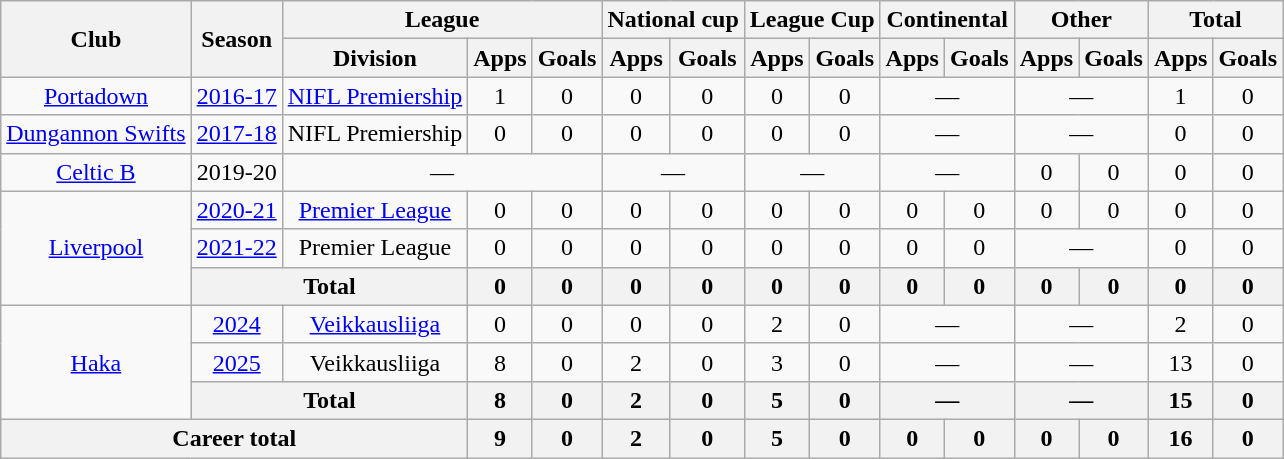<table class="wikitable" style="text-align: center">
<tr>
<th rowspan="2">Club</th>
<th rowspan="2">Season</th>
<th colspan="3">League</th>
<th colspan="2">National cup</th>
<th colspan="2">League Cup</th>
<th colspan="2">Continental</th>
<th colspan="2">Other</th>
<th colspan="2">Total</th>
</tr>
<tr>
<th>Division</th>
<th>Apps</th>
<th>Goals</th>
<th>Apps</th>
<th>Goals</th>
<th>Apps</th>
<th>Goals</th>
<th>Apps</th>
<th>Goals</th>
<th>Apps</th>
<th>Goals</th>
<th>Apps</th>
<th>Goals</th>
</tr>
<tr>
<td><a href='#'>Portadown</a></td>
<td><a href='#'>2016-17</a></td>
<td><a href='#'>NIFL Premiership</a></td>
<td>1</td>
<td>0</td>
<td>0</td>
<td>0</td>
<td>0</td>
<td>0</td>
<td colspan="2">—</td>
<td colspan="2">—</td>
<td>1</td>
<td>0</td>
</tr>
<tr>
<td><a href='#'>Dungannon Swifts</a></td>
<td><a href='#'>2017-18</a></td>
<td>NIFL Premiership</td>
<td>0</td>
<td>0</td>
<td>0</td>
<td>0</td>
<td>0</td>
<td>0</td>
<td colspan="2">—</td>
<td colspan="2">—</td>
<td>0</td>
<td>0</td>
</tr>
<tr>
<td><a href='#'>Celtic B</a></td>
<td>2019-20</td>
<td colspan="3">—</td>
<td colspan="2">—</td>
<td colspan="2">—</td>
<td colspan="2">—</td>
<td>0</td>
<td>0</td>
<td>0</td>
<td>0</td>
</tr>
<tr>
<td rowspan="3"><a href='#'>Liverpool</a></td>
<td><a href='#'>2020-21</a></td>
<td><a href='#'>Premier League</a></td>
<td>0</td>
<td>0</td>
<td>0</td>
<td>0</td>
<td>0</td>
<td>0</td>
<td>0</td>
<td>0</td>
<td>0</td>
<td>0</td>
<td>0</td>
<td>0</td>
</tr>
<tr>
<td><a href='#'>2021-22</a></td>
<td>Premier League</td>
<td>0</td>
<td>0</td>
<td>0</td>
<td>0</td>
<td>0</td>
<td>0</td>
<td>0</td>
<td>0</td>
<td colspan="2">—</td>
<td>0</td>
<td>0</td>
</tr>
<tr>
<th colspan="2">Total</th>
<th>0</th>
<th>0</th>
<th>0</th>
<th>0</th>
<th>0</th>
<th>0</th>
<th>0</th>
<th>0</th>
<th>0</th>
<th>0</th>
<th>0</th>
<th>0</th>
</tr>
<tr>
<td rowspan="3"><a href='#'>Haka</a></td>
<td><a href='#'>2024</a></td>
<td><a href='#'>Veikkausliiga</a></td>
<td>0</td>
<td>0</td>
<td>0</td>
<td>0</td>
<td>2</td>
<td>0</td>
<td colspan="2">—</td>
<td colspan="2">—</td>
<td>2</td>
<td>0</td>
</tr>
<tr>
<td><a href='#'>2025</a></td>
<td>Veikkausliiga</td>
<td>8</td>
<td>0</td>
<td>2</td>
<td>0</td>
<td>3</td>
<td>0</td>
<td colspan="2">—</td>
<td colspan="2">—</td>
<td>13</td>
<td>0</td>
</tr>
<tr>
<th colspan="2">Total</th>
<th>8</th>
<th>0</th>
<th>2</th>
<th>0</th>
<th>5</th>
<th>0</th>
<th colspan="2">—</th>
<th colspan="2">—</th>
<th>15</th>
<th>0</th>
</tr>
<tr>
<th colspan="3">Career total</th>
<th>9</th>
<th>0</th>
<th>2</th>
<th>0</th>
<th>5</th>
<th>0</th>
<th>0</th>
<th>0</th>
<th>0</th>
<th>0</th>
<th>16</th>
<th>0</th>
</tr>
</table>
